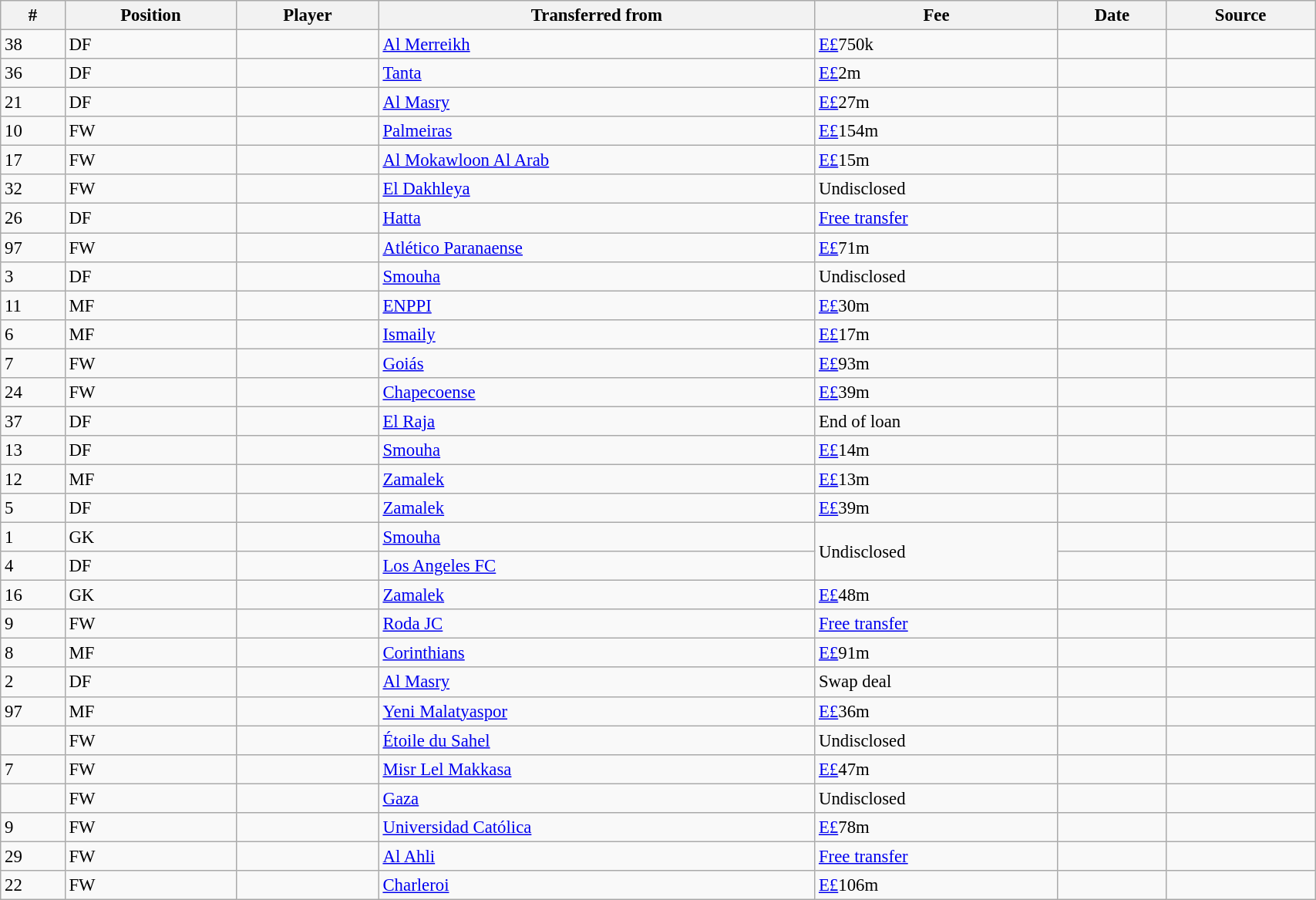<table class="wikitable sortable" style="width:90%; text-align:center; font-size:95%; text-align:left">
<tr>
<th>#</th>
<th>Position</th>
<th>Player</th>
<th>Transferred from</th>
<th>Fee</th>
<th>Date</th>
<th>Source</th>
</tr>
<tr>
<td>38</td>
<td>DF</td>
<td></td>
<td> <a href='#'>Al Merreikh</a></td>
<td><a href='#'>E£</a>750k</td>
<td></td>
<td></td>
</tr>
<tr>
<td>36</td>
<td>DF</td>
<td></td>
<td> <a href='#'>Tanta</a></td>
<td><a href='#'>E£</a>2m</td>
<td></td>
<td></td>
</tr>
<tr>
<td>21</td>
<td>DF</td>
<td></td>
<td> <a href='#'>Al Masry</a></td>
<td><a href='#'>E£</a>27m</td>
<td></td>
<td></td>
</tr>
<tr>
<td>10</td>
<td>FW</td>
<td></td>
<td> <a href='#'>Palmeiras</a></td>
<td><a href='#'>E£</a>154m</td>
<td></td>
<td></td>
</tr>
<tr>
<td>17</td>
<td>FW</td>
<td></td>
<td> <a href='#'>Al Mokawloon Al Arab</a></td>
<td><a href='#'>E£</a>15m</td>
<td></td>
<td></td>
</tr>
<tr>
<td>32</td>
<td>FW</td>
<td></td>
<td> <a href='#'>El Dakhleya</a></td>
<td>Undisclosed</td>
<td></td>
<td></td>
</tr>
<tr>
<td>26</td>
<td>DF</td>
<td></td>
<td> <a href='#'>Hatta</a></td>
<td><a href='#'>Free transfer</a></td>
<td></td>
<td></td>
</tr>
<tr>
<td>97</td>
<td>FW</td>
<td></td>
<td> <a href='#'>Atlético Paranaense</a></td>
<td><a href='#'>E£</a>71m</td>
<td></td>
<td></td>
</tr>
<tr>
<td>3</td>
<td>DF</td>
<td></td>
<td> <a href='#'>Smouha</a></td>
<td>Undisclosed</td>
<td></td>
<td></td>
</tr>
<tr>
<td>11</td>
<td>MF</td>
<td></td>
<td> <a href='#'>ENPPI</a></td>
<td><a href='#'>E£</a>30m</td>
<td></td>
<td></td>
</tr>
<tr>
<td>6</td>
<td>MF</td>
<td></td>
<td> <a href='#'>Ismaily</a></td>
<td><a href='#'>E£</a>17m</td>
<td></td>
<td></td>
</tr>
<tr>
<td>7</td>
<td>FW</td>
<td></td>
<td> <a href='#'>Goiás</a></td>
<td><a href='#'>E£</a>93m</td>
<td></td>
<td></td>
</tr>
<tr>
<td>24</td>
<td>FW</td>
<td></td>
<td> <a href='#'>Chapecoense</a></td>
<td><a href='#'>E£</a>39m</td>
<td></td>
<td></td>
</tr>
<tr>
<td>37</td>
<td>DF</td>
<td></td>
<td> <a href='#'>El Raja</a></td>
<td>End of loan</td>
<td></td>
<td></td>
</tr>
<tr>
<td>13</td>
<td>DF</td>
<td></td>
<td> <a href='#'>Smouha</a></td>
<td><a href='#'>E£</a>14m</td>
<td></td>
<td></td>
</tr>
<tr>
<td>12</td>
<td>MF</td>
<td></td>
<td> <a href='#'>Zamalek</a></td>
<td><a href='#'>E£</a>13m</td>
<td></td>
<td></td>
</tr>
<tr>
<td>5</td>
<td>DF</td>
<td></td>
<td> <a href='#'>Zamalek</a></td>
<td><a href='#'>E£</a>39m</td>
<td></td>
<td></td>
</tr>
<tr>
<td>1</td>
<td>GK</td>
<td></td>
<td> <a href='#'>Smouha</a></td>
<td rowspan=2>Undisclosed</td>
<td></td>
<td></td>
</tr>
<tr>
<td>4</td>
<td>DF</td>
<td></td>
<td> <a href='#'>Los Angeles FC</a></td>
<td></td>
<td></td>
</tr>
<tr>
<td>16</td>
<td>GK</td>
<td></td>
<td> <a href='#'>Zamalek</a></td>
<td><a href='#'>E£</a>48m</td>
<td></td>
<td></td>
</tr>
<tr>
<td>9</td>
<td>FW</td>
<td></td>
<td> <a href='#'>Roda JC</a></td>
<td><a href='#'>Free transfer</a></td>
<td></td>
<td></td>
</tr>
<tr>
<td>8</td>
<td>MF</td>
<td></td>
<td> <a href='#'>Corinthians</a></td>
<td><a href='#'>E£</a>91m</td>
<td></td>
<td></td>
</tr>
<tr>
<td>2</td>
<td>DF</td>
<td></td>
<td> <a href='#'>Al Masry</a></td>
<td>Swap deal</td>
<td></td>
<td></td>
</tr>
<tr>
<td>97</td>
<td>MF</td>
<td></td>
<td> <a href='#'>Yeni Malatyaspor</a></td>
<td><a href='#'>E£</a>36m</td>
<td></td>
<td></td>
</tr>
<tr>
<td></td>
<td>FW</td>
<td></td>
<td> <a href='#'>Étoile du Sahel</a></td>
<td>Undisclosed</td>
<td></td>
<td></td>
</tr>
<tr>
<td>7</td>
<td>FW</td>
<td></td>
<td> <a href='#'>Misr Lel Makkasa</a></td>
<td><a href='#'>E£</a>47m</td>
<td></td>
<td></td>
</tr>
<tr>
<td></td>
<td>FW</td>
<td></td>
<td> <a href='#'>Gaza</a></td>
<td>Undisclosed</td>
<td></td>
<td></td>
</tr>
<tr>
<td>9</td>
<td>FW</td>
<td></td>
<td> <a href='#'>Universidad Católica</a></td>
<td><a href='#'>E£</a>78m</td>
<td></td>
<td></td>
</tr>
<tr>
<td>29</td>
<td>FW</td>
<td></td>
<td> <a href='#'>Al Ahli</a></td>
<td><a href='#'>Free transfer</a></td>
<td></td>
<td></td>
</tr>
<tr>
<td>22</td>
<td>FW</td>
<td></td>
<td> <a href='#'>Charleroi</a></td>
<td><a href='#'>E£</a>106m</td>
<td></td>
<td></td>
</tr>
</table>
